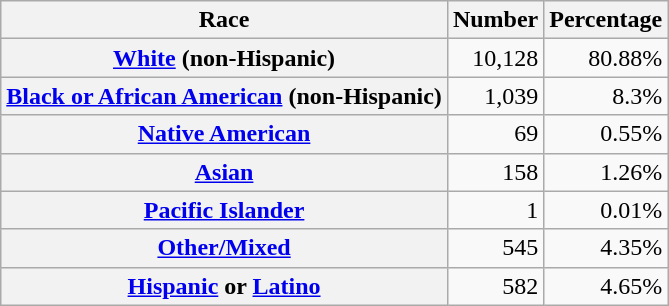<table class="wikitable" style="text-align:right">
<tr>
<th scope="col">Race</th>
<th scope="col">Number</th>
<th scope="col">Percentage</th>
</tr>
<tr>
<th scope="row"><a href='#'>White</a> (non-Hispanic)</th>
<td>10,128</td>
<td>80.88%</td>
</tr>
<tr>
<th scope="row"><a href='#'>Black or African American</a> (non-Hispanic)</th>
<td>1,039</td>
<td>8.3%</td>
</tr>
<tr>
<th scope="row"><a href='#'>Native American</a></th>
<td>69</td>
<td>0.55%</td>
</tr>
<tr>
<th scope="row"><a href='#'>Asian</a></th>
<td>158</td>
<td>1.26%</td>
</tr>
<tr>
<th scope="row"><a href='#'>Pacific Islander</a></th>
<td>1</td>
<td>0.01%</td>
</tr>
<tr>
<th scope="row"><a href='#'>Other/Mixed</a></th>
<td>545</td>
<td>4.35%</td>
</tr>
<tr>
<th scope="row"><a href='#'>Hispanic</a> or <a href='#'>Latino</a></th>
<td>582</td>
<td>4.65%</td>
</tr>
</table>
